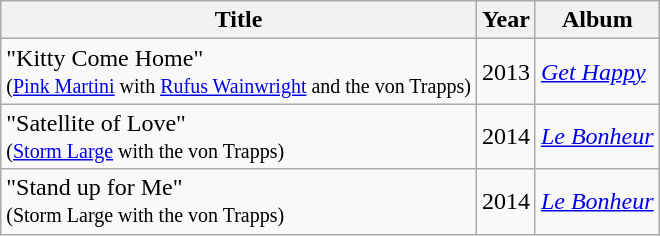<table class="wikitable">
<tr>
<th>Title</th>
<th>Year</th>
<th>Album</th>
</tr>
<tr>
<td>"Kitty Come Home"<br><small>(<a href='#'>Pink Martini</a> with <a href='#'>Rufus Wainwright</a> and the von Trapps)</small></td>
<td>2013</td>
<td><em><a href='#'>Get Happy</a></em></td>
</tr>
<tr>
<td>"Satellite of Love"<br><small>(<a href='#'>Storm Large</a> with the von Trapps)</small></td>
<td>2014</td>
<td><em><a href='#'>Le Bonheur</a></em></td>
</tr>
<tr>
<td>"Stand up for Me"<br><small>(Storm Large with the von Trapps)</small></td>
<td>2014</td>
<td><em><a href='#'>Le Bonheur</a></em></td>
</tr>
</table>
